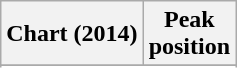<table class="wikitable sortable plainrowheaders" style="text-align:center">
<tr>
<th scope="col">Chart (2014)</th>
<th scope="col">Peak<br>position</th>
</tr>
<tr>
</tr>
<tr>
</tr>
<tr>
</tr>
<tr>
</tr>
</table>
